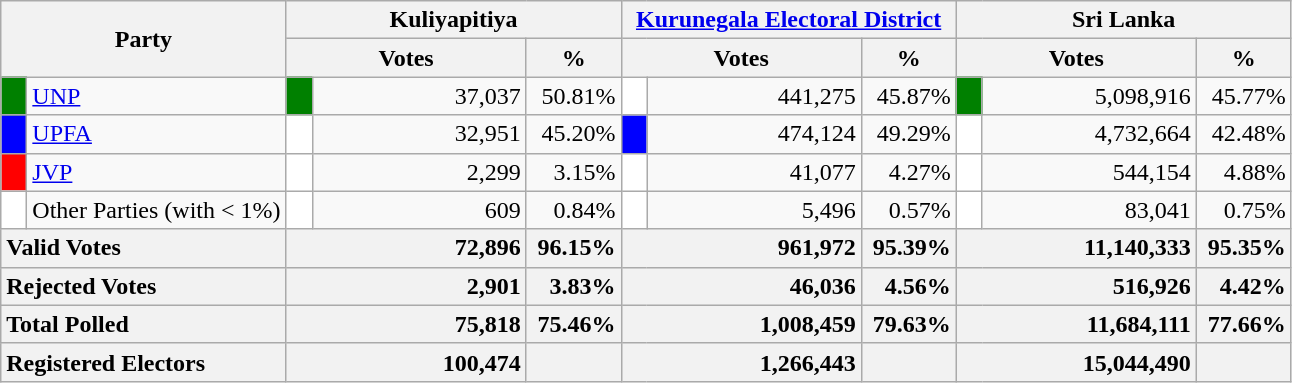<table class="wikitable">
<tr>
<th colspan="2" width="144px"rowspan="2">Party</th>
<th colspan="3" width="216px">Kuliyapitiya</th>
<th colspan="3" width="216px"><a href='#'>Kurunegala Electoral District</a></th>
<th colspan="3" width="216px">Sri Lanka</th>
</tr>
<tr>
<th colspan="2" width="144px">Votes</th>
<th>%</th>
<th colspan="2" width="144px">Votes</th>
<th>%</th>
<th colspan="2" width="144px">Votes</th>
<th>%</th>
</tr>
<tr>
<td style="background-color:green;" width="10px"></td>
<td style="text-align:left;"><a href='#'>UNP</a></td>
<td style="background-color:green;" width="10px"></td>
<td style="text-align:right;">37,037</td>
<td style="text-align:right;">50.81%</td>
<td style="background-color:white;" width="10px"></td>
<td style="text-align:right;">441,275</td>
<td style="text-align:right;">45.87%</td>
<td style="background-color:green;" width="10px"></td>
<td style="text-align:right;">5,098,916</td>
<td style="text-align:right;">45.77%</td>
</tr>
<tr>
<td style="background-color:blue;" width="10px"></td>
<td style="text-align:left;"><a href='#'>UPFA</a></td>
<td style="background-color:white;" width="10px"></td>
<td style="text-align:right;">32,951</td>
<td style="text-align:right;">45.20%</td>
<td style="background-color:blue;" width="10px"></td>
<td style="text-align:right;">474,124</td>
<td style="text-align:right;">49.29%</td>
<td style="background-color:white;" width="10px"></td>
<td style="text-align:right;">4,732,664</td>
<td style="text-align:right;">42.48%</td>
</tr>
<tr>
<td style="background-color:red;" width="10px"></td>
<td style="text-align:left;"><a href='#'>JVP</a></td>
<td style="background-color:white;" width="10px"></td>
<td style="text-align:right;">2,299</td>
<td style="text-align:right;">3.15%</td>
<td style="background-color:white;" width="10px"></td>
<td style="text-align:right;">41,077</td>
<td style="text-align:right;">4.27%</td>
<td style="background-color:white;" width="10px"></td>
<td style="text-align:right;">544,154</td>
<td style="text-align:right;">4.88%</td>
</tr>
<tr>
<td style="background-color:white;" width="10px"></td>
<td style="text-align:left;">Other Parties (with < 1%)</td>
<td style="background-color:white;" width="10px"></td>
<td style="text-align:right;">609</td>
<td style="text-align:right;">0.84%</td>
<td style="background-color:white;" width="10px"></td>
<td style="text-align:right;">5,496</td>
<td style="text-align:right;">0.57%</td>
<td style="background-color:white;" width="10px"></td>
<td style="text-align:right;">83,041</td>
<td style="text-align:right;">0.75%</td>
</tr>
<tr>
<th colspan="2" width="144px"style="text-align:left;">Valid Votes</th>
<th style="text-align:right;"colspan="2" width="144px">72,896</th>
<th style="text-align:right;">96.15%</th>
<th style="text-align:right;"colspan="2" width="144px">961,972</th>
<th style="text-align:right;">95.39%</th>
<th style="text-align:right;"colspan="2" width="144px">11,140,333</th>
<th style="text-align:right;">95.35%</th>
</tr>
<tr>
<th colspan="2" width="144px"style="text-align:left;">Rejected Votes</th>
<th style="text-align:right;"colspan="2" width="144px">2,901</th>
<th style="text-align:right;">3.83%</th>
<th style="text-align:right;"colspan="2" width="144px">46,036</th>
<th style="text-align:right;">4.56%</th>
<th style="text-align:right;"colspan="2" width="144px">516,926</th>
<th style="text-align:right;">4.42%</th>
</tr>
<tr>
<th colspan="2" width="144px"style="text-align:left;">Total Polled</th>
<th style="text-align:right;"colspan="2" width="144px">75,818</th>
<th style="text-align:right;">75.46%</th>
<th style="text-align:right;"colspan="2" width="144px">1,008,459</th>
<th style="text-align:right;">79.63%</th>
<th style="text-align:right;"colspan="2" width="144px">11,684,111</th>
<th style="text-align:right;">77.66%</th>
</tr>
<tr>
<th colspan="2" width="144px"style="text-align:left;">Registered Electors</th>
<th style="text-align:right;"colspan="2" width="144px">100,474</th>
<th></th>
<th style="text-align:right;"colspan="2" width="144px">1,266,443</th>
<th></th>
<th style="text-align:right;"colspan="2" width="144px">15,044,490</th>
<th></th>
</tr>
</table>
